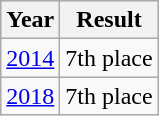<table class="wikitable"  style="text-align:center;">
<tr style="background:#cccccc;">
<th>Year</th>
<th>Result</th>
</tr>
<tr>
<td> <a href='#'>2014</a></td>
<td>7th place</td>
</tr>
<tr>
<td> <a href='#'>2018</a></td>
<td>7th place</td>
</tr>
</table>
